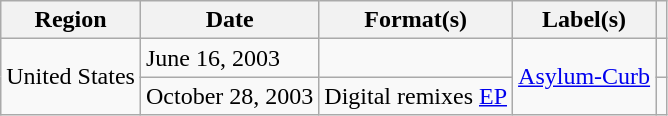<table class="wikitable">
<tr>
<th>Region</th>
<th>Date</th>
<th>Format(s)</th>
<th>Label(s)</th>
<th></th>
</tr>
<tr>
<td rowspan="2">United States</td>
<td>June 16, 2003</td>
<td></td>
<td rowspan="2"><a href='#'>Asylum-Curb</a></td>
<td></td>
</tr>
<tr>
<td>October 28, 2003</td>
<td>Digital remixes <a href='#'>EP</a></td>
<td></td>
</tr>
</table>
